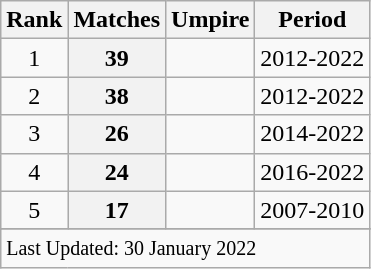<table class="wikitable plainrowheaders sortable">
<tr>
<th scope=col>Rank</th>
<th scope=col>Matches</th>
<th scope=col>Umpire</th>
<th scope=col>Period</th>
</tr>
<tr>
<td align=center>1</td>
<th scope=row style=text-align:center;>39</th>
<td></td>
<td>2012-2022</td>
</tr>
<tr>
<td align=center>2</td>
<th scope=row style=text-align:center;>38</th>
<td></td>
<td>2012-2022</td>
</tr>
<tr>
<td align=center>3</td>
<th scope=row style=text-align:center;>26</th>
<td></td>
<td>2014-2022</td>
</tr>
<tr>
<td align=center>4</td>
<th scope=row style=text-align:center;>24</th>
<td></td>
<td>2016-2022</td>
</tr>
<tr>
<td align=center>5</td>
<th scope=row style=text-align:center;>17</th>
<td></td>
<td>2007-2010</td>
</tr>
<tr>
</tr>
<tr class=sortbottom>
<td colspan=4><small>Last Updated: 30 January 2022</small></td>
</tr>
</table>
